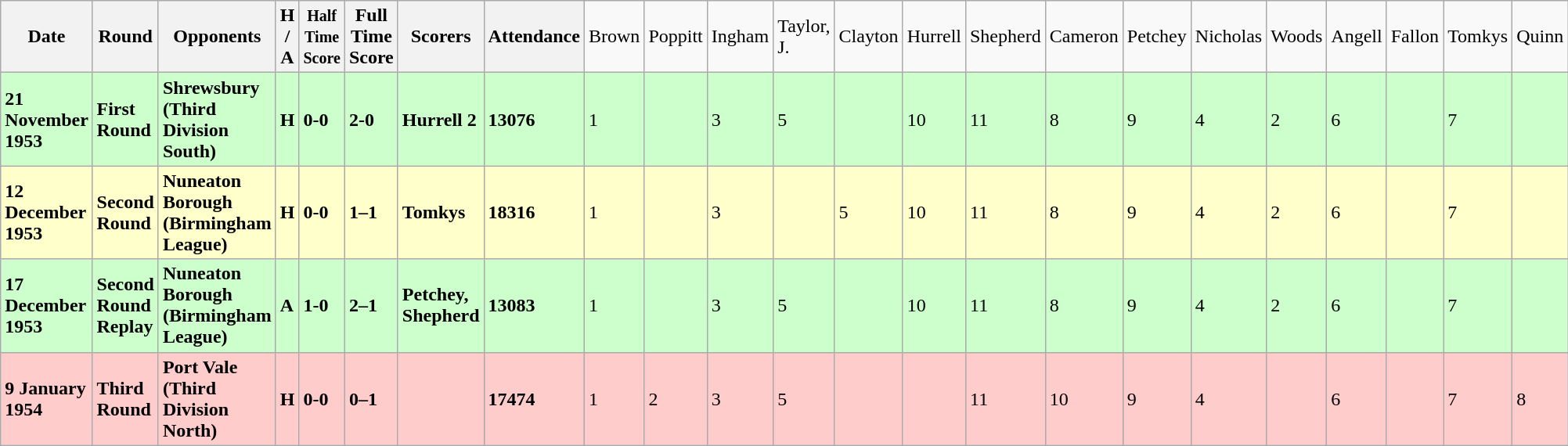<table class="wikitable">
<tr>
<th><strong>Date</strong></th>
<th><strong>Round</strong></th>
<th><strong>Opponents</strong></th>
<th><strong>H / A</strong></th>
<th><small><strong>Half Time Score</strong></small></th>
<th><strong>Full Time Score</strong></th>
<th><strong>Scorers</strong></th>
<th><strong>Attendance</strong></th>
<td>Brown</td>
<td>Poppitt</td>
<td>Ingham</td>
<td>Taylor, J.</td>
<td>Clayton</td>
<td>Hurrell</td>
<td>Shepherd</td>
<td>Cameron</td>
<td>Petchey</td>
<td>Nicholas</td>
<td>Woods</td>
<td>Angell</td>
<td>Fallon</td>
<td>Tomkys</td>
<td>Quinn</td>
</tr>
<tr bgcolor="#ccffcc">
<td><strong>21 November 1953</strong></td>
<td><strong>First Round</strong></td>
<td><strong>Shrewsbury (Third Division South)</strong></td>
<td><strong>H</strong></td>
<td><strong>0-0</strong></td>
<td><strong>2-0</strong></td>
<td><strong>Hurrell 2</strong></td>
<td><strong>13076</strong></td>
<td>1</td>
<td></td>
<td>3</td>
<td>5</td>
<td></td>
<td>10</td>
<td>11</td>
<td>8</td>
<td>9</td>
<td>4</td>
<td>2</td>
<td>6</td>
<td></td>
<td>7</td>
<td></td>
</tr>
<tr bgcolor="#FFFFCC">
<td><strong>12 December 1953</strong></td>
<td><strong>Second Round</strong></td>
<td><strong>Nuneaton Borough (Birmingham League)</strong></td>
<td><strong>H</strong></td>
<td><strong>0-0</strong></td>
<td><strong>1–1</strong></td>
<td><strong>Tomkys</strong></td>
<td><strong>18316</strong></td>
<td>1</td>
<td></td>
<td>3</td>
<td></td>
<td>5</td>
<td>10</td>
<td>11</td>
<td>8</td>
<td>9</td>
<td>4</td>
<td>2</td>
<td>6</td>
<td></td>
<td>7</td>
<td></td>
</tr>
<tr bgcolor="#ccffcc">
<td><strong>17 December 1953</strong></td>
<td><strong>Second Round Replay</strong></td>
<td><strong>Nuneaton Borough (Birmingham League)</strong></td>
<td><strong>A</strong></td>
<td><strong>1-0</strong></td>
<td><strong>2–1</strong></td>
<td><strong>Petchey, Shepherd</strong></td>
<td><strong>13083</strong></td>
<td>1</td>
<td></td>
<td>3</td>
<td>5</td>
<td></td>
<td>10</td>
<td>11</td>
<td>8</td>
<td>9</td>
<td>4</td>
<td>2</td>
<td>6</td>
<td></td>
<td>7</td>
<td></td>
</tr>
<tr bgcolor="#ffcccc">
<td><strong>9 January 1954</strong></td>
<td><strong>Third Round</strong></td>
<td><strong>Port Vale (Third Division North)</strong></td>
<td><strong>H</strong></td>
<td><strong>0-0</strong></td>
<td><strong>0–1</strong></td>
<td></td>
<td><strong>17474</strong></td>
<td>1</td>
<td>2</td>
<td>3</td>
<td>5</td>
<td></td>
<td></td>
<td>11</td>
<td>10</td>
<td>9</td>
<td>4</td>
<td></td>
<td>6</td>
<td></td>
<td>7</td>
<td>8</td>
</tr>
</table>
